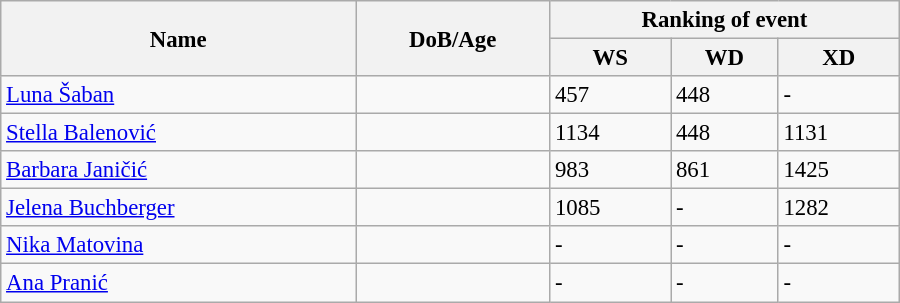<table class="wikitable" style="width:600px; font-size:95%;">
<tr>
<th rowspan="2" align="left">Name</th>
<th rowspan="2" align="left">DoB/Age</th>
<th colspan="3" align="center">Ranking of event</th>
</tr>
<tr>
<th align="center">WS</th>
<th>WD</th>
<th align="center">XD</th>
</tr>
<tr>
<td><a href='#'>Luna Šaban</a></td>
<td></td>
<td>457</td>
<td>448</td>
<td>-</td>
</tr>
<tr>
<td><a href='#'>Stella Balenović</a></td>
<td></td>
<td>1134</td>
<td>448</td>
<td>1131</td>
</tr>
<tr>
<td><a href='#'>Barbara Janičić</a></td>
<td></td>
<td>983</td>
<td>861</td>
<td>1425</td>
</tr>
<tr>
<td><a href='#'>Jelena Buchberger</a></td>
<td></td>
<td>1085</td>
<td>-</td>
<td>1282</td>
</tr>
<tr>
<td><a href='#'>Nika Matovina</a></td>
<td></td>
<td>-</td>
<td>-</td>
<td>-</td>
</tr>
<tr>
<td><a href='#'>Ana Pranić</a></td>
<td></td>
<td>-</td>
<td>-</td>
<td>-</td>
</tr>
</table>
